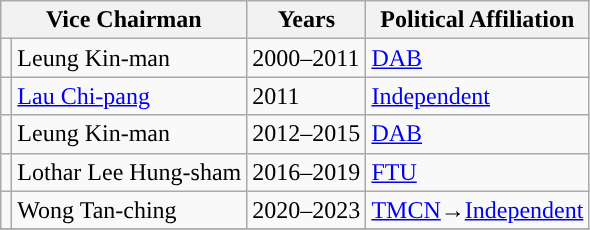<table class="wikitable">
<tr>
<th colspan=2>Vice Chairman</th>
<th>Years</th>
<th>Political Affiliation</th>
</tr>
<tr>
<td style="color:inherit;background:"></td>
<td>Leung Kin-man</td>
<td>2000–2011</td>
<td><a href='#'>DAB</a></td>
</tr>
<tr>
<td style="color:inherit;background: "></td>
<td><a href='#'>Lau Chi-pang</a></td>
<td>2011</td>
<td><a href='#'>Independent</a></td>
</tr>
<tr>
<td style="color:inherit;background:"></td>
<td>Leung Kin-man</td>
<td>2012–2015</td>
<td><a href='#'>DAB</a></td>
</tr>
<tr>
<td style="color:inherit;background:"></td>
<td>Lothar Lee Hung-sham</td>
<td>2016–2019</td>
<td><a href='#'>FTU</a></td>
</tr>
<tr>
<td style="color:inherit;background:"></td>
<td>Wong Tan-ching</td>
<td>2020–2023</td>
<td><a href='#'>TMCN</a>→<a href='#'>Independent</a></td>
</tr>
<tr>
</tr>
</table>
